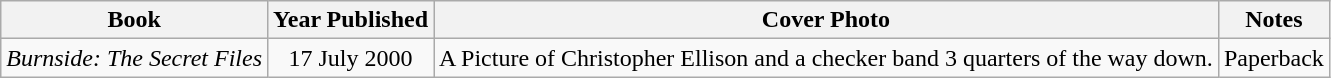<table class="wikitable" style="text-align:center;">
<tr>
<th>Book</th>
<th>Year Published</th>
<th>Cover Photo</th>
<th>Notes</th>
</tr>
<tr>
<td><em>Burnside: The Secret Files</em></td>
<td>17 July 2000</td>
<td>A Picture of Christopher Ellison and a checker band 3 quarters of the way down.</td>
<td>Paperback</td>
</tr>
</table>
